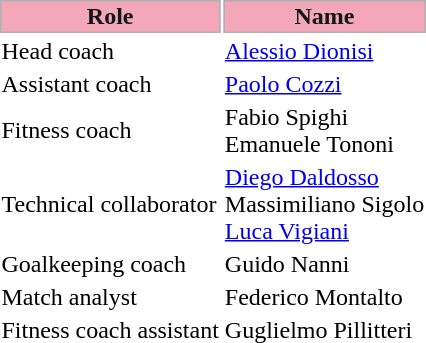<table class="toccolours">
<tr>
<th style="background:#f4a7b9;color:#141517;border:1px solid #aeb0b3;">Role</th>
<th style="background:#f4a7b9;color:#141517;border:1px solid #aeb0b3;">Name</th>
</tr>
<tr>
<td>Head coach</td>
<td> <a href='#'>Alessio Dionisi</a></td>
</tr>
<tr>
<td>Assistant coach</td>
<td> <a href='#'>Paolo Cozzi</a></td>
</tr>
<tr>
<td>Fitness coach</td>
<td> Fabio Spighi <br>  Emanuele Tononi</td>
</tr>
<tr>
<td>Technical collaborator</td>
<td> <a href='#'>Diego Daldosso</a> <br>  Massimiliano Sigolo <br>  <a href='#'>Luca Vigiani</a></td>
</tr>
<tr>
<td>Goalkeeping coach</td>
<td> Guido Nanni</td>
</tr>
<tr>
<td>Match analyst</td>
<td> Federico Montalto</td>
</tr>
<tr>
<td>Fitness coach assistant</td>
<td> Guglielmo Pillitteri</td>
</tr>
</table>
